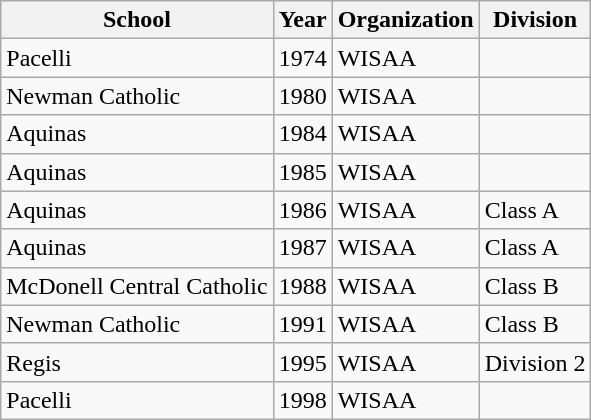<table class="wikitable">
<tr>
<th>School</th>
<th>Year</th>
<th>Organization</th>
<th>Division</th>
</tr>
<tr>
<td>Pacelli</td>
<td>1974</td>
<td>WISAA</td>
<td></td>
</tr>
<tr>
<td>Newman Catholic</td>
<td>1980</td>
<td>WISAA</td>
<td></td>
</tr>
<tr>
<td>Aquinas</td>
<td>1984</td>
<td>WISAA</td>
<td></td>
</tr>
<tr>
<td>Aquinas</td>
<td>1985</td>
<td>WISAA</td>
<td></td>
</tr>
<tr>
<td>Aquinas</td>
<td>1986</td>
<td>WISAA</td>
<td>Class A</td>
</tr>
<tr>
<td>Aquinas</td>
<td>1987</td>
<td>WISAA</td>
<td>Class A</td>
</tr>
<tr>
<td>McDonell Central Catholic</td>
<td>1988</td>
<td>WISAA</td>
<td>Class B</td>
</tr>
<tr>
<td>Newman Catholic</td>
<td>1991</td>
<td>WISAA</td>
<td>Class B</td>
</tr>
<tr>
<td>Regis</td>
<td>1995</td>
<td>WISAA</td>
<td>Division 2</td>
</tr>
<tr>
<td>Pacelli</td>
<td>1998</td>
<td>WISAA</td>
<td></td>
</tr>
</table>
